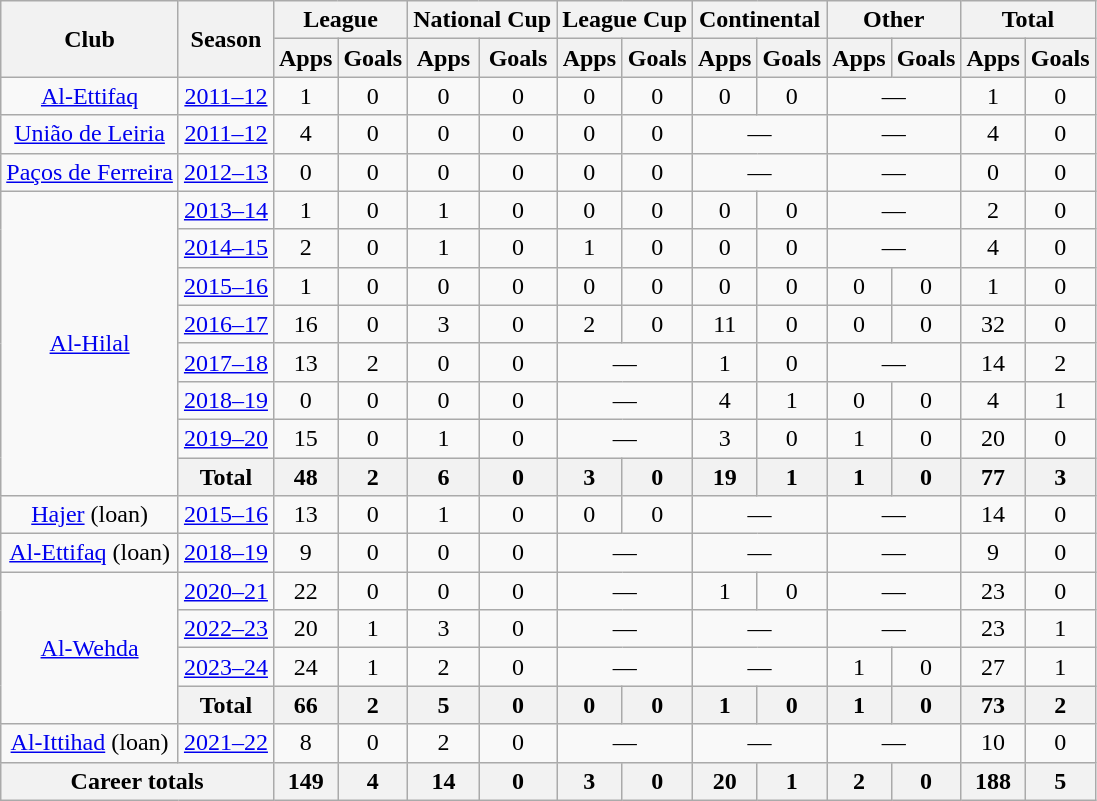<table class="wikitable" style="text-align: center">
<tr>
<th rowspan=2>Club</th>
<th rowspan=2>Season</th>
<th colspan=2>League</th>
<th colspan=2>National Cup</th>
<th colspan=2>League Cup</th>
<th colspan=2>Continental</th>
<th colspan=2>Other</th>
<th colspan=2>Total</th>
</tr>
<tr>
<th>Apps</th>
<th>Goals</th>
<th>Apps</th>
<th>Goals</th>
<th>Apps</th>
<th>Goals</th>
<th>Apps</th>
<th>Goals</th>
<th>Apps</th>
<th>Goals</th>
<th>Apps</th>
<th>Goals</th>
</tr>
<tr>
<td rowspan=1><a href='#'>Al-Ettifaq</a></td>
<td><a href='#'>2011–12</a></td>
<td>1</td>
<td>0</td>
<td>0</td>
<td>0</td>
<td>0</td>
<td>0</td>
<td>0</td>
<td>0</td>
<td colspan=2>—</td>
<td>1</td>
<td>0</td>
</tr>
<tr>
<td rowspan=1><a href='#'>União de Leiria</a></td>
<td><a href='#'>2011–12</a></td>
<td>4</td>
<td>0</td>
<td>0</td>
<td>0</td>
<td>0</td>
<td>0</td>
<td colspan=2>—</td>
<td colspan=2>—</td>
<td>4</td>
<td>0</td>
</tr>
<tr>
<td rowspan=1><a href='#'>Paços de Ferreira</a></td>
<td><a href='#'>2012–13</a></td>
<td>0</td>
<td>0</td>
<td>0</td>
<td>0</td>
<td>0</td>
<td>0</td>
<td colspan=2>—</td>
<td colspan=2>—</td>
<td>0</td>
<td>0</td>
</tr>
<tr>
<td rowspan=8><a href='#'>Al-Hilal</a></td>
<td><a href='#'>2013–14</a></td>
<td>1</td>
<td>0</td>
<td>1</td>
<td>0</td>
<td>0</td>
<td>0</td>
<td>0</td>
<td>0</td>
<td colspan=2>—</td>
<td>2</td>
<td>0</td>
</tr>
<tr>
<td><a href='#'>2014–15</a></td>
<td>2</td>
<td>0</td>
<td>1</td>
<td>0</td>
<td>1</td>
<td>0</td>
<td>0</td>
<td>0</td>
<td colspan=2>—</td>
<td>4</td>
<td>0</td>
</tr>
<tr>
<td><a href='#'>2015–16</a></td>
<td>1</td>
<td>0</td>
<td>0</td>
<td>0</td>
<td>0</td>
<td>0</td>
<td>0</td>
<td>0</td>
<td>0</td>
<td>0</td>
<td>1</td>
<td>0</td>
</tr>
<tr>
<td><a href='#'>2016–17</a></td>
<td>16</td>
<td>0</td>
<td>3</td>
<td>0</td>
<td>2</td>
<td>0</td>
<td>11</td>
<td>0</td>
<td>0</td>
<td>0</td>
<td>32</td>
<td>0</td>
</tr>
<tr>
<td><a href='#'>2017–18</a></td>
<td>13</td>
<td>2</td>
<td>0</td>
<td>0</td>
<td colspan=2>—</td>
<td>1</td>
<td>0</td>
<td colspan=2>—</td>
<td>14</td>
<td>2</td>
</tr>
<tr>
<td><a href='#'>2018–19</a></td>
<td>0</td>
<td>0</td>
<td>0</td>
<td>0</td>
<td colspan=2>—</td>
<td>4</td>
<td>1</td>
<td>0</td>
<td>0</td>
<td>4</td>
<td>1</td>
</tr>
<tr>
<td><a href='#'>2019–20</a></td>
<td>15</td>
<td>0</td>
<td>1</td>
<td>0</td>
<td colspan=2>—</td>
<td>3</td>
<td>0</td>
<td>1</td>
<td>0</td>
<td>20</td>
<td>0</td>
</tr>
<tr>
<th>Total</th>
<th>48</th>
<th>2</th>
<th>6</th>
<th>0</th>
<th>3</th>
<th>0</th>
<th>19</th>
<th>1</th>
<th>1</th>
<th>0</th>
<th>77</th>
<th>3</th>
</tr>
<tr>
<td rowspan=1><a href='#'>Hajer</a> (loan)</td>
<td><a href='#'>2015–16</a></td>
<td>13</td>
<td>0</td>
<td>1</td>
<td>0</td>
<td>0</td>
<td>0</td>
<td colspan=2>—</td>
<td colspan=2>—</td>
<td>14</td>
<td>0</td>
</tr>
<tr>
<td rowspan=1><a href='#'>Al-Ettifaq</a> (loan)</td>
<td><a href='#'>2018–19</a></td>
<td>9</td>
<td>0</td>
<td>0</td>
<td>0</td>
<td colspan=2>—</td>
<td colspan=2>—</td>
<td colspan=2>—</td>
<td>9</td>
<td>0</td>
</tr>
<tr>
<td rowspan=4><a href='#'>Al-Wehda</a></td>
<td><a href='#'>2020–21</a></td>
<td>22</td>
<td>0</td>
<td>0</td>
<td>0</td>
<td colspan=2>—</td>
<td>1</td>
<td>0</td>
<td colspan=2>—</td>
<td>23</td>
<td>0</td>
</tr>
<tr>
<td><a href='#'>2022–23</a></td>
<td>20</td>
<td>1</td>
<td>3</td>
<td>0</td>
<td colspan=2>—</td>
<td colspan=2>—</td>
<td colspan=2>—</td>
<td>23</td>
<td>1</td>
</tr>
<tr>
<td><a href='#'>2023–24</a></td>
<td>24</td>
<td>1</td>
<td>2</td>
<td>0</td>
<td colspan=2>—</td>
<td colspan=2>—</td>
<td>1</td>
<td>0</td>
<td>27</td>
<td>1</td>
</tr>
<tr>
<th>Total</th>
<th>66</th>
<th>2</th>
<th>5</th>
<th>0</th>
<th>0</th>
<th>0</th>
<th>1</th>
<th>0</th>
<th>1</th>
<th>0</th>
<th>73</th>
<th>2</th>
</tr>
<tr>
<td rowspan=1><a href='#'>Al-Ittihad</a> (loan)</td>
<td><a href='#'>2021–22</a></td>
<td>8</td>
<td>0</td>
<td>2</td>
<td>0</td>
<td colspan=2>—</td>
<td colspan=2>—</td>
<td colspan=2>—</td>
<td>10</td>
<td>0</td>
</tr>
<tr>
<th colspan=2>Career totals</th>
<th>149</th>
<th>4</th>
<th>14</th>
<th>0</th>
<th>3</th>
<th>0</th>
<th>20</th>
<th>1</th>
<th>2</th>
<th>0</th>
<th>188</th>
<th>5</th>
</tr>
</table>
